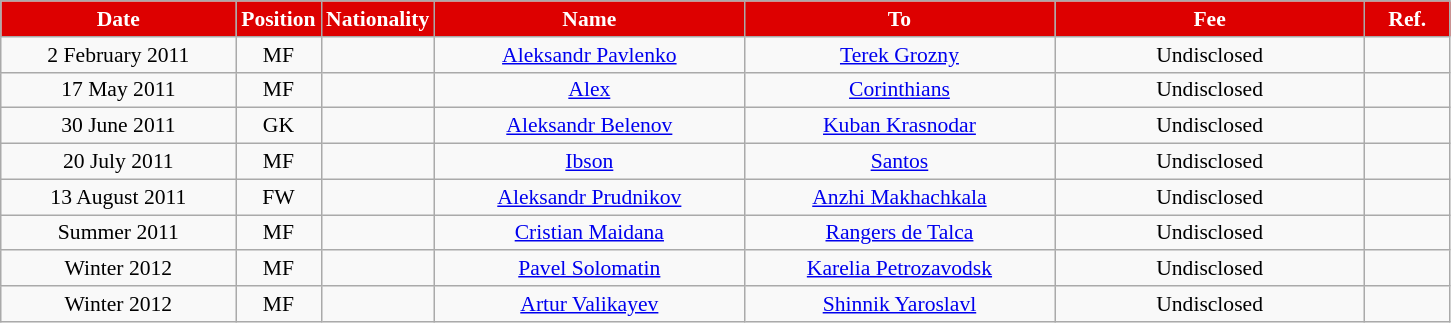<table class="wikitable"  style="text-align:center; font-size:90%; ">
<tr>
<th style="background:#DD0000; color:white; width:150px;">Date</th>
<th style="background:#DD0000; color:white; width:50px;">Position</th>
<th style="background:#DD0000; color:white; width:50px;">Nationality</th>
<th style="background:#DD0000; color:white; width:200px;">Name</th>
<th style="background:#DD0000; color:white; width:200px;">To</th>
<th style="background:#DD0000; color:white; width:200px;">Fee</th>
<th style="background:#DD0000; color:white; width:50px;">Ref.</th>
</tr>
<tr>
<td>2 February 2011</td>
<td>MF</td>
<td></td>
<td><a href='#'>Aleksandr Pavlenko</a></td>
<td><a href='#'>Terek Grozny</a></td>
<td>Undisclosed</td>
<td></td>
</tr>
<tr>
<td>17 May 2011</td>
<td>MF</td>
<td></td>
<td><a href='#'>Alex</a></td>
<td><a href='#'>Corinthians</a></td>
<td>Undisclosed</td>
<td></td>
</tr>
<tr>
<td>30 June 2011</td>
<td>GK</td>
<td></td>
<td><a href='#'>Aleksandr Belenov</a></td>
<td><a href='#'>Kuban Krasnodar</a></td>
<td>Undisclosed</td>
<td></td>
</tr>
<tr>
<td>20 July 2011</td>
<td>MF</td>
<td></td>
<td><a href='#'>Ibson</a></td>
<td><a href='#'>Santos</a></td>
<td>Undisclosed</td>
<td></td>
</tr>
<tr>
<td>13 August 2011</td>
<td>FW</td>
<td></td>
<td><a href='#'>Aleksandr Prudnikov</a></td>
<td><a href='#'>Anzhi Makhachkala</a></td>
<td>Undisclosed</td>
<td></td>
</tr>
<tr>
<td>Summer 2011</td>
<td>MF</td>
<td></td>
<td><a href='#'>Cristian Maidana</a></td>
<td><a href='#'>Rangers de Talca</a></td>
<td>Undisclosed</td>
<td></td>
</tr>
<tr>
<td>Winter 2012</td>
<td>MF</td>
<td></td>
<td><a href='#'>Pavel Solomatin</a></td>
<td><a href='#'>Karelia Petrozavodsk</a></td>
<td>Undisclosed</td>
<td></td>
</tr>
<tr>
<td>Winter 2012</td>
<td>MF</td>
<td></td>
<td><a href='#'>Artur Valikayev</a></td>
<td><a href='#'>Shinnik Yaroslavl</a></td>
<td>Undisclosed</td>
<td></td>
</tr>
</table>
